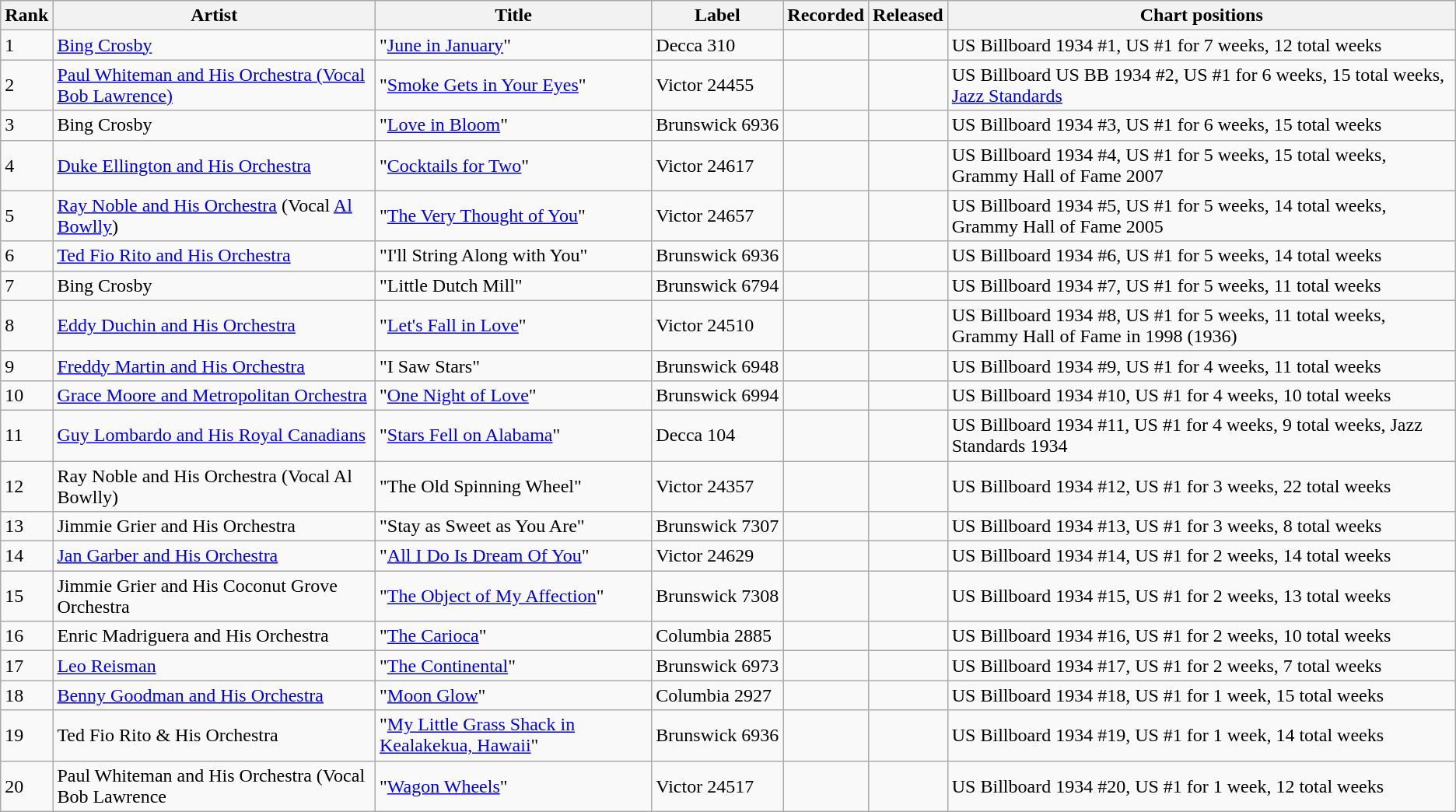<table class="wikitable">
<tr>
<th>Rank</th>
<th>Artist</th>
<th>Title</th>
<th>Label</th>
<th>Recorded</th>
<th>Released</th>
<th>Chart positions</th>
</tr>
<tr>
<td>1</td>
<td><a href='#'>Bing Crosby</a></td>
<td>"<a href='#'>June in January</a>"</td>
<td>Decca 310</td>
<td></td>
<td></td>
<td>US Billboard 1934 #1, US #1 for 7 weeks, 12 total weeks</td>
</tr>
<tr>
<td>2</td>
<td><a href='#'>Paul Whiteman and His Orchestra (Vocal Bob Lawrence)</a></td>
<td>"<a href='#'>Smoke Gets in Your Eyes</a>"</td>
<td>Victor 24455</td>
<td></td>
<td></td>
<td>US Billboard US BB 1934 #2, US #1 for 6 weeks, 15 total weeks, <a href='#'>Jazz Standards</a></td>
</tr>
<tr>
<td>3</td>
<td>Bing Crosby</td>
<td>"<a href='#'>Love in Bloom</a>"</td>
<td>Brunswick 6936</td>
<td></td>
<td></td>
<td>US Billboard 1934 #3, US #1 for 6 weeks, 15 total weeks</td>
</tr>
<tr>
<td>4</td>
<td><a href='#'>Duke Ellington and His Orchestra</a></td>
<td>"<a href='#'>Cocktails for Two</a>"</td>
<td>Victor 24617</td>
<td></td>
<td></td>
<td>US Billboard 1934 #4, US #1 for 5 weeks, 15 total weeks, Grammy Hall of Fame 2007</td>
</tr>
<tr>
<td>5</td>
<td><a href='#'>Ray Noble and His Orchestra</a> (Vocal <a href='#'>Al Bowlly</a>)</td>
<td>"<a href='#'>The Very Thought of You</a>"</td>
<td>Victor 24657</td>
<td></td>
<td></td>
<td>US Billboard 1934 #5, US #1 for 5 weeks, 14 total weeks, Grammy Hall of Fame 2005</td>
</tr>
<tr>
<td>6</td>
<td><a href='#'>Ted Fio Rito and His Orchestra</a></td>
<td>"I'll String Along with You"</td>
<td>Brunswick 6936</td>
<td></td>
<td></td>
<td>US Billboard 1934 #6, US #1 for 5 weeks, 14 total weeks</td>
</tr>
<tr>
<td>7</td>
<td>Bing Crosby</td>
<td>"Little Dutch Mill"</td>
<td>Brunswick 6794</td>
<td></td>
<td></td>
<td>US Billboard 1934 #7, US #1 for 5 weeks, 11 total weeks</td>
</tr>
<tr>
<td>8</td>
<td><a href='#'>Eddy Duchin and His Orchestra</a></td>
<td>"<a href='#'>Let's Fall in Love</a>"</td>
<td>Victor 24510</td>
<td></td>
<td></td>
<td>US Billboard 1934 #8, US #1 for 5 weeks, 11 total weeks, Grammy Hall of Fame in 1998 (1936)</td>
</tr>
<tr>
<td>9</td>
<td><a href='#'>Freddy Martin and His Orchestra</a></td>
<td>"I Saw Stars"</td>
<td>Brunswick 6948</td>
<td></td>
<td></td>
<td>US Billboard 1934 #9, US #1 for 4 weeks, 11 total weeks</td>
</tr>
<tr>
<td>10</td>
<td><a href='#'>Grace Moore and Metropolitan Orchestra</a></td>
<td>"<a href='#'>One Night of Love</a>"</td>
<td>Brunswick 6994</td>
<td></td>
<td></td>
<td>US Billboard 1934 #10, US #1 for 4 weeks, 10 total weeks</td>
</tr>
<tr>
<td>11</td>
<td><a href='#'>Guy Lombardo and His Royal Canadians</a></td>
<td>"<a href='#'>Stars Fell on Alabama</a>"</td>
<td>Decca 104</td>
<td></td>
<td></td>
<td>US Billboard 1934 #11, US #1 for 4 weeks, 9 total weeks, Jazz Standards 1934</td>
</tr>
<tr>
<td>12</td>
<td>Ray Noble and His Orchestra (Vocal Al Bowlly)</td>
<td>"The Old Spinning Wheel"</td>
<td>Victor 24357</td>
<td></td>
<td></td>
<td>US Billboard 1934 #12, US #1 for 3 weeks, 22 total weeks</td>
</tr>
<tr>
<td>13</td>
<td>Jimmie Grier and His Orchestra</td>
<td>"Stay as Sweet as You Are"</td>
<td>Brunswick 7307</td>
<td></td>
<td></td>
<td>US Billboard 1934 #13, US #1 for 3 weeks, 8 total weeks</td>
</tr>
<tr>
<td>14</td>
<td><a href='#'>Jan Garber and His Orchestra</a></td>
<td>"<a href='#'>All I Do Is Dream Of You</a>"</td>
<td>Victor 24629</td>
<td></td>
<td></td>
<td>US Billboard 1934 #14, US #1 for 2 weeks, 14 total weeks</td>
</tr>
<tr>
<td>15</td>
<td>Jimmie Grier and His Coconut Grove Orchestra</td>
<td>"<a href='#'>The Object of My Affection</a>"</td>
<td>Brunswick 7308</td>
<td></td>
<td></td>
<td>US Billboard 1934 #15, US #1 for 2 weeks, 13 total weeks</td>
</tr>
<tr>
<td>16</td>
<td>Enric Madriguera and His Orchestra</td>
<td>"<a href='#'>The Carioca</a>"</td>
<td>Columbia 2885</td>
<td></td>
<td></td>
<td>US Billboard 1934 #16, US #1 for 2 weeks, 10 total weeks</td>
</tr>
<tr>
<td>17</td>
<td><a href='#'>Leo Reisman</a></td>
<td>"<a href='#'>The Continental</a>"</td>
<td>Brunswick 6973</td>
<td></td>
<td></td>
<td>US Billboard 1934 #17, US #1 for 2 weeks, 7 total weeks</td>
</tr>
<tr>
<td>18</td>
<td><a href='#'>Benny Goodman and His Orchestra</a></td>
<td>"<a href='#'>Moon Glow</a>"</td>
<td>Columbia 2927</td>
<td></td>
<td></td>
<td>US Billboard 1934 #18, US #1 for 1 week, 15 total weeks</td>
</tr>
<tr>
<td>19</td>
<td>Ted Fio Rito & His Orchestra</td>
<td>"<a href='#'>My Little Grass Shack in Kealakekua, Hawaii</a>"</td>
<td>Brunswick 6936</td>
<td></td>
<td></td>
<td>US Billboard 1934 #19, US #1 for 1 week, 14 total weeks</td>
</tr>
<tr>
<td>20</td>
<td>Paul Whiteman and His Orchestra (Vocal Bob Lawrence</td>
<td>"<a href='#'>Wagon Wheels</a>"</td>
<td>Victor 24517</td>
<td></td>
<td></td>
<td>US Billboard 1934 #20, US #1 for 1 week, 12 total weeks</td>
</tr>
</table>
